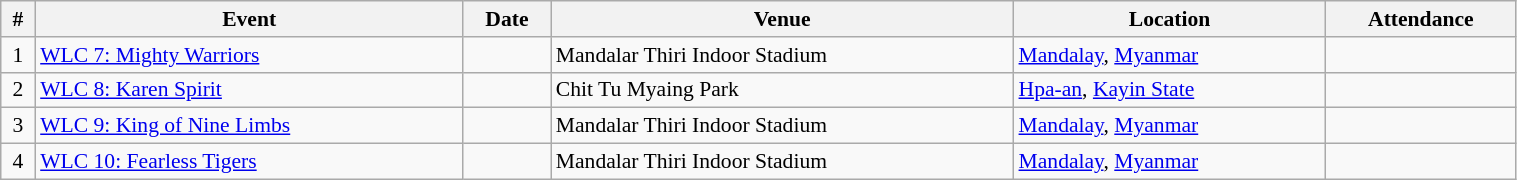<table id="Events" class="wikitable sortable" style="width:80%; font-size:90%;">
<tr>
<th scope="col">#</th>
<th scope="col">Event</th>
<th scope="col">Date</th>
<th scope="col">Venue</th>
<th scope="col">Location</th>
<th scope="col">Attendance</th>
</tr>
<tr>
<td align=center>1</td>
<td><a href='#'>WLC 7: Mighty Warriors</a></td>
<td></td>
<td>Mandalar Thiri Indoor Stadium</td>
<td> <a href='#'>Mandalay</a>, <a href='#'>Myanmar</a></td>
<td></td>
</tr>
<tr>
<td align=center>2</td>
<td><a href='#'>WLC 8: Karen Spirit</a></td>
<td></td>
<td>Chit Tu Myaing Park</td>
<td> <a href='#'>Hpa-an</a>, <a href='#'>Kayin State</a></td>
<td></td>
</tr>
<tr>
<td align=center>3</td>
<td><a href='#'>WLC 9: King of Nine Limbs</a></td>
<td></td>
<td>Mandalar Thiri Indoor Stadium</td>
<td> <a href='#'>Mandalay</a>, <a href='#'>Myanmar</a></td>
<td></td>
</tr>
<tr>
<td align=center>4</td>
<td><a href='#'>WLC 10: Fearless Tigers</a></td>
<td></td>
<td>Mandalar Thiri Indoor Stadium</td>
<td> <a href='#'>Mandalay</a>, <a href='#'>Myanmar</a></td>
<td></td>
</tr>
</table>
